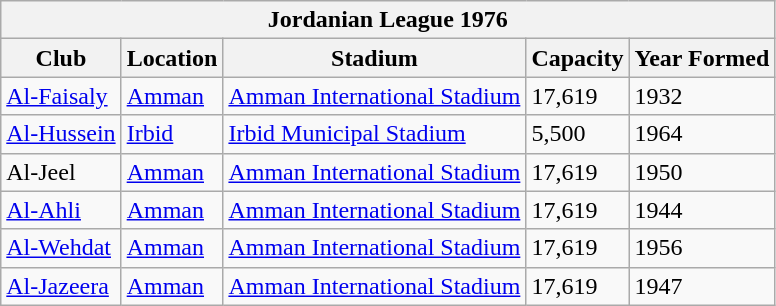<table class="wikitable">
<tr>
<th colspan="5">Jordanian  League 1976</th>
</tr>
<tr>
<th>Club</th>
<th>Location</th>
<th>Stadium</th>
<th>Capacity</th>
<th>Year Formed</th>
</tr>
<tr style="vertical-align:top;">
<td><a href='#'>Al-Faisaly</a></td>
<td><a href='#'>Amman</a></td>
<td><a href='#'>Amman International Stadium</a></td>
<td>17,619</td>
<td>1932</td>
</tr>
<tr style="vertical-align:top;">
<td><a href='#'>Al-Hussein</a></td>
<td><a href='#'>Irbid</a></td>
<td><a href='#'>Irbid Municipal Stadium</a></td>
<td>5,500</td>
<td>1964</td>
</tr>
<tr style="vertical-align:top;">
<td>Al-Jeel</td>
<td><a href='#'>Amman</a></td>
<td><a href='#'>Amman International Stadium</a></td>
<td>17,619</td>
<td>1950</td>
</tr>
<tr style="vertical-align:top;">
<td><a href='#'>Al-Ahli</a></td>
<td><a href='#'>Amman</a></td>
<td><a href='#'>Amman International Stadium</a></td>
<td>17,619</td>
<td>1944</td>
</tr>
<tr style="vertical-align:top;">
<td><a href='#'>Al-Wehdat</a></td>
<td><a href='#'>Amman</a></td>
<td><a href='#'>Amman International Stadium</a></td>
<td>17,619</td>
<td>1956</td>
</tr>
<tr style="vertical-align:top;">
<td><a href='#'>Al-Jazeera</a></td>
<td><a href='#'>Amman</a></td>
<td><a href='#'>Amman International Stadium</a></td>
<td>17,619</td>
<td>1947</td>
</tr>
</table>
